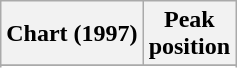<table class="wikitable sortable plainrowheaders" style="text-align:center;">
<tr>
<th>Chart (1997)</th>
<th>Peak<br>position</th>
</tr>
<tr>
</tr>
<tr>
</tr>
<tr>
</tr>
<tr>
</tr>
</table>
